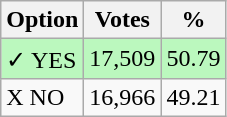<table class="wikitable">
<tr>
<th>Option</th>
<th>Votes</th>
<th>%</th>
</tr>
<tr>
<td style=background:#bbf8be>✓ YES</td>
<td style=background:#bbf8be>17,509</td>
<td style=background:#bbf8be>50.79</td>
</tr>
<tr>
<td>X NO</td>
<td>16,966</td>
<td>49.21</td>
</tr>
</table>
